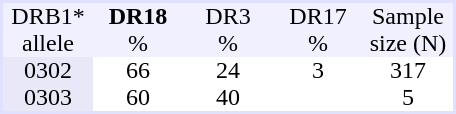<table border="0" cellspacing="0" cellpadding="0" align="left" style="text-align:center; background:#ffffff; margin-right: 1em; border:2px #e0e0ff solid;">
<tr style="background:#f0f0ff">
<td style="width:60px">DRB1*</td>
<td style="width:60px"><strong>DR18</strong></td>
<td style="width:60px">DR3</td>
<td style="width:60px">DR17</td>
<td style="width:60px">Sample</td>
</tr>
<tr style="background:#f0f0ff">
<td>allele</td>
<td>%</td>
<td>%</td>
<td>%</td>
<td>size (N)</td>
</tr>
<tr>
<td style = "background:#e8e8f8">0302</td>
<td>66</td>
<td>24</td>
<td>3</td>
<td>317</td>
</tr>
<tr>
<td style = "background:#e8e8f8">0303</td>
<td>60</td>
<td>40</td>
<td></td>
<td>5</td>
</tr>
<tr>
</tr>
</table>
